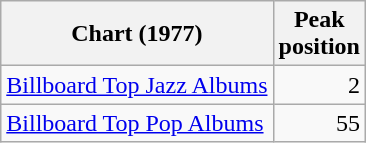<table class="wikitable">
<tr>
<th>Chart (1977)</th>
<th>Peak<br>position</th>
</tr>
<tr>
<td><a href='#'>Billboard Top Jazz Albums</a></td>
<td align="right">2 </td>
</tr>
<tr>
<td><a href='#'>Billboard Top Pop Albums</a></td>
<td align="right">55 </td>
</tr>
</table>
